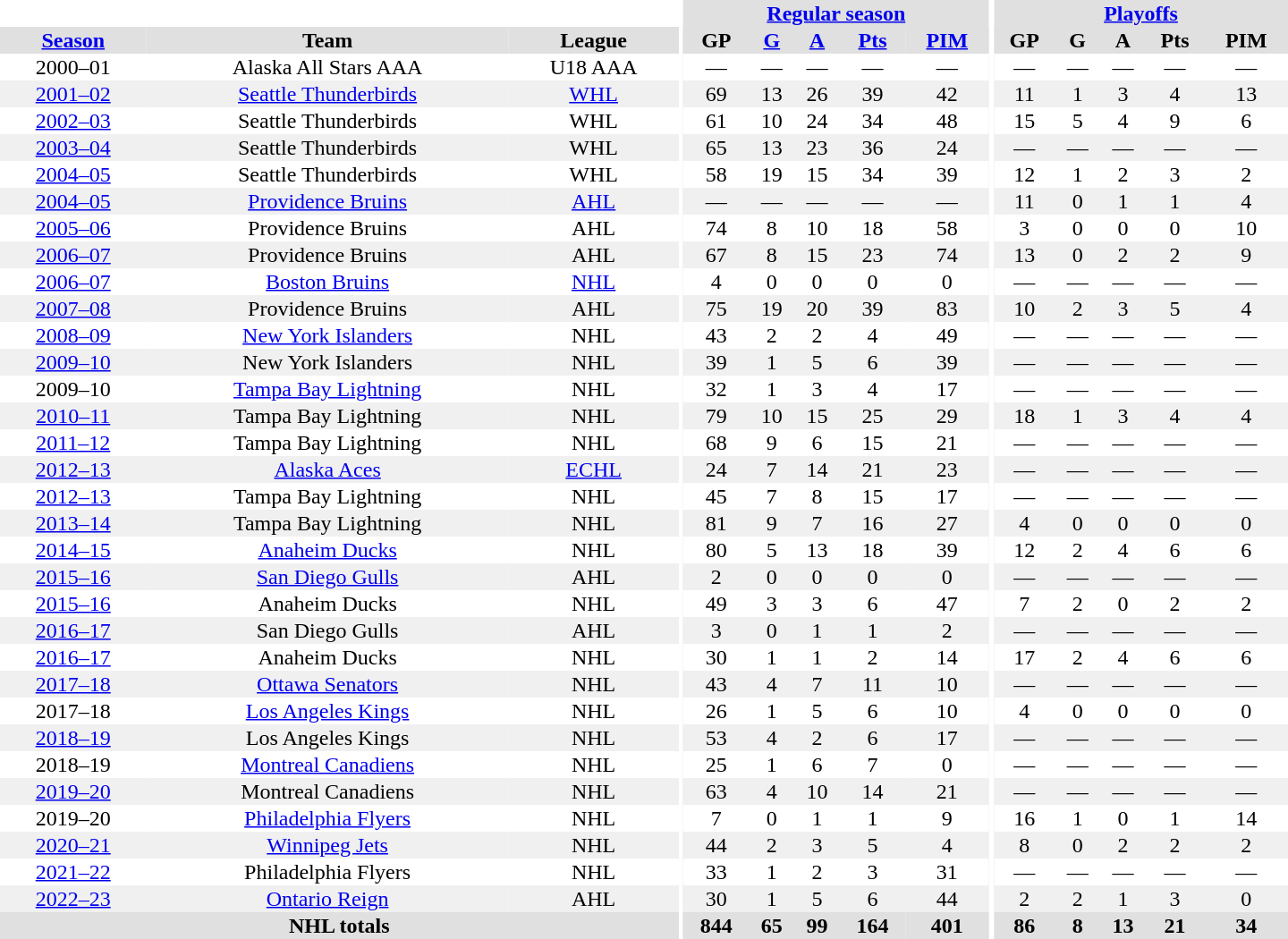<table border="0" cellpadding="1" cellspacing="0" style="text-align:center; width:60em">
<tr bgcolor="#e0e0e0">
<th colspan="3" bgcolor="#ffffff"></th>
<th rowspan="100" bgcolor="#ffffff"></th>
<th colspan="5"><a href='#'>Regular season</a></th>
<th rowspan="100" bgcolor="#ffffff"></th>
<th colspan="5"><a href='#'>Playoffs</a></th>
</tr>
<tr bgcolor="#e0e0e0">
<th><a href='#'>Season</a></th>
<th>Team</th>
<th>League</th>
<th>GP</th>
<th><a href='#'>G</a></th>
<th><a href='#'>A</a></th>
<th><a href='#'>Pts</a></th>
<th><a href='#'>PIM</a></th>
<th>GP</th>
<th>G</th>
<th>A</th>
<th>Pts</th>
<th>PIM</th>
</tr>
<tr>
<td>2000–01</td>
<td>Alaska All Stars AAA</td>
<td>U18 AAA</td>
<td>—</td>
<td>—</td>
<td>—</td>
<td>—</td>
<td>—</td>
<td>—</td>
<td>—</td>
<td>—</td>
<td>—</td>
<td>—</td>
</tr>
<tr bgcolor="#f0f0f0">
<td><a href='#'>2001–02</a></td>
<td><a href='#'>Seattle Thunderbirds</a></td>
<td><a href='#'>WHL</a></td>
<td>69</td>
<td>13</td>
<td>26</td>
<td>39</td>
<td>42</td>
<td>11</td>
<td>1</td>
<td>3</td>
<td>4</td>
<td>13</td>
</tr>
<tr>
<td><a href='#'>2002–03</a></td>
<td>Seattle Thunderbirds</td>
<td>WHL</td>
<td>61</td>
<td>10</td>
<td>24</td>
<td>34</td>
<td>48</td>
<td>15</td>
<td>5</td>
<td>4</td>
<td>9</td>
<td>6</td>
</tr>
<tr bgcolor="#f0f0f0">
<td><a href='#'>2003–04</a></td>
<td>Seattle Thunderbirds</td>
<td>WHL</td>
<td>65</td>
<td>13</td>
<td>23</td>
<td>36</td>
<td>24</td>
<td>—</td>
<td>—</td>
<td>—</td>
<td>—</td>
<td>—</td>
</tr>
<tr>
<td><a href='#'>2004–05</a></td>
<td>Seattle Thunderbirds</td>
<td>WHL</td>
<td>58</td>
<td>19</td>
<td>15</td>
<td>34</td>
<td>39</td>
<td>12</td>
<td>1</td>
<td>2</td>
<td>3</td>
<td>2</td>
</tr>
<tr bgcolor="#f0f0f0">
<td><a href='#'>2004–05</a></td>
<td><a href='#'>Providence Bruins</a></td>
<td><a href='#'>AHL</a></td>
<td>—</td>
<td>—</td>
<td>—</td>
<td>—</td>
<td>—</td>
<td>11</td>
<td>0</td>
<td>1</td>
<td>1</td>
<td>4</td>
</tr>
<tr>
<td><a href='#'>2005–06</a></td>
<td>Providence Bruins</td>
<td>AHL</td>
<td>74</td>
<td>8</td>
<td>10</td>
<td>18</td>
<td>58</td>
<td>3</td>
<td>0</td>
<td>0</td>
<td>0</td>
<td>10</td>
</tr>
<tr bgcolor="#f0f0f0">
<td><a href='#'>2006–07</a></td>
<td>Providence Bruins</td>
<td>AHL</td>
<td>67</td>
<td>8</td>
<td>15</td>
<td>23</td>
<td>74</td>
<td>13</td>
<td>0</td>
<td>2</td>
<td>2</td>
<td>9</td>
</tr>
<tr>
<td><a href='#'>2006–07</a></td>
<td><a href='#'>Boston Bruins</a></td>
<td><a href='#'>NHL</a></td>
<td>4</td>
<td>0</td>
<td>0</td>
<td>0</td>
<td>0</td>
<td>—</td>
<td>—</td>
<td>—</td>
<td>—</td>
<td>—</td>
</tr>
<tr bgcolor="#f0f0f0">
<td><a href='#'>2007–08</a></td>
<td>Providence Bruins</td>
<td>AHL</td>
<td>75</td>
<td>19</td>
<td>20</td>
<td>39</td>
<td>83</td>
<td>10</td>
<td>2</td>
<td>3</td>
<td>5</td>
<td>4</td>
</tr>
<tr>
<td><a href='#'>2008–09</a></td>
<td><a href='#'>New York Islanders</a></td>
<td>NHL</td>
<td>43</td>
<td>2</td>
<td>2</td>
<td>4</td>
<td>49</td>
<td>—</td>
<td>—</td>
<td>—</td>
<td>—</td>
<td>—</td>
</tr>
<tr bgcolor="#f0f0f0">
<td><a href='#'>2009–10</a></td>
<td>New York Islanders</td>
<td>NHL</td>
<td>39</td>
<td>1</td>
<td>5</td>
<td>6</td>
<td>39</td>
<td>—</td>
<td>—</td>
<td>—</td>
<td>—</td>
<td>—</td>
</tr>
<tr>
<td>2009–10</td>
<td><a href='#'>Tampa Bay Lightning</a></td>
<td>NHL</td>
<td>32</td>
<td>1</td>
<td>3</td>
<td>4</td>
<td>17</td>
<td>—</td>
<td>—</td>
<td>—</td>
<td>—</td>
<td>—</td>
</tr>
<tr bgcolor="#f0f0f0">
<td><a href='#'>2010–11</a></td>
<td>Tampa Bay Lightning</td>
<td>NHL</td>
<td>79</td>
<td>10</td>
<td>15</td>
<td>25</td>
<td>29</td>
<td>18</td>
<td>1</td>
<td>3</td>
<td>4</td>
<td>4</td>
</tr>
<tr>
<td><a href='#'>2011–12</a></td>
<td>Tampa Bay Lightning</td>
<td>NHL</td>
<td>68</td>
<td>9</td>
<td>6</td>
<td>15</td>
<td>21</td>
<td>—</td>
<td>—</td>
<td>—</td>
<td>—</td>
<td>—</td>
</tr>
<tr bgcolor="#f0f0f0">
<td><a href='#'>2012–13</a></td>
<td><a href='#'>Alaska Aces</a></td>
<td><a href='#'>ECHL</a></td>
<td>24</td>
<td>7</td>
<td>14</td>
<td>21</td>
<td>23</td>
<td>—</td>
<td>—</td>
<td>—</td>
<td>—</td>
<td>—</td>
</tr>
<tr>
<td><a href='#'>2012–13</a></td>
<td>Tampa Bay Lightning</td>
<td>NHL</td>
<td>45</td>
<td>7</td>
<td>8</td>
<td>15</td>
<td>17</td>
<td>—</td>
<td>—</td>
<td>—</td>
<td>—</td>
<td>—</td>
</tr>
<tr bgcolor="#f0f0f0">
<td><a href='#'>2013–14</a></td>
<td>Tampa Bay Lightning</td>
<td>NHL</td>
<td>81</td>
<td>9</td>
<td>7</td>
<td>16</td>
<td>27</td>
<td>4</td>
<td>0</td>
<td>0</td>
<td>0</td>
<td>0</td>
</tr>
<tr>
<td><a href='#'>2014–15</a></td>
<td><a href='#'>Anaheim Ducks</a></td>
<td>NHL</td>
<td>80</td>
<td>5</td>
<td>13</td>
<td>18</td>
<td>39</td>
<td>12</td>
<td>2</td>
<td>4</td>
<td>6</td>
<td>6</td>
</tr>
<tr bgcolor="#f0f0f0">
<td><a href='#'>2015–16</a></td>
<td><a href='#'>San Diego Gulls</a></td>
<td>AHL</td>
<td>2</td>
<td>0</td>
<td>0</td>
<td>0</td>
<td>0</td>
<td>—</td>
<td>—</td>
<td>—</td>
<td>—</td>
<td>—</td>
</tr>
<tr>
<td><a href='#'>2015–16</a></td>
<td>Anaheim Ducks</td>
<td>NHL</td>
<td>49</td>
<td>3</td>
<td>3</td>
<td>6</td>
<td>47</td>
<td>7</td>
<td>2</td>
<td>0</td>
<td>2</td>
<td>2</td>
</tr>
<tr bgcolor="#f0f0f0">
<td><a href='#'>2016–17</a></td>
<td>San Diego Gulls</td>
<td>AHL</td>
<td>3</td>
<td>0</td>
<td>1</td>
<td>1</td>
<td>2</td>
<td>—</td>
<td>—</td>
<td>—</td>
<td>—</td>
<td>—</td>
</tr>
<tr>
<td><a href='#'>2016–17</a></td>
<td>Anaheim Ducks</td>
<td>NHL</td>
<td>30</td>
<td>1</td>
<td>1</td>
<td>2</td>
<td>14</td>
<td>17</td>
<td>2</td>
<td>4</td>
<td>6</td>
<td>6</td>
</tr>
<tr bgcolor="#f0f0f0">
<td><a href='#'>2017–18</a></td>
<td><a href='#'>Ottawa Senators</a></td>
<td>NHL</td>
<td>43</td>
<td>4</td>
<td>7</td>
<td>11</td>
<td>10</td>
<td>—</td>
<td>—</td>
<td>—</td>
<td>—</td>
<td>—</td>
</tr>
<tr>
<td>2017–18</td>
<td><a href='#'>Los Angeles Kings</a></td>
<td>NHL</td>
<td>26</td>
<td>1</td>
<td>5</td>
<td>6</td>
<td>10</td>
<td>4</td>
<td>0</td>
<td>0</td>
<td>0</td>
<td>0</td>
</tr>
<tr bgcolor="#f0f0f0">
<td><a href='#'>2018–19</a></td>
<td>Los Angeles Kings</td>
<td>NHL</td>
<td>53</td>
<td>4</td>
<td>2</td>
<td>6</td>
<td>17</td>
<td>—</td>
<td>—</td>
<td>—</td>
<td>—</td>
<td>—</td>
</tr>
<tr>
<td>2018–19</td>
<td><a href='#'>Montreal Canadiens</a></td>
<td>NHL</td>
<td>25</td>
<td>1</td>
<td>6</td>
<td>7</td>
<td>0</td>
<td>—</td>
<td>—</td>
<td>—</td>
<td>—</td>
<td>—</td>
</tr>
<tr bgcolor="#f0f0f0">
<td><a href='#'>2019–20</a></td>
<td>Montreal Canadiens</td>
<td>NHL</td>
<td>63</td>
<td>4</td>
<td>10</td>
<td>14</td>
<td>21</td>
<td>—</td>
<td>—</td>
<td>—</td>
<td>—</td>
<td>—</td>
</tr>
<tr>
<td>2019–20</td>
<td><a href='#'>Philadelphia Flyers</a></td>
<td>NHL</td>
<td>7</td>
<td>0</td>
<td>1</td>
<td>1</td>
<td>9</td>
<td>16</td>
<td>1</td>
<td>0</td>
<td>1</td>
<td>14</td>
</tr>
<tr bgcolor="#f0f0f0">
<td><a href='#'>2020–21</a></td>
<td><a href='#'>Winnipeg Jets</a></td>
<td>NHL</td>
<td>44</td>
<td>2</td>
<td>3</td>
<td>5</td>
<td>4</td>
<td>8</td>
<td>0</td>
<td>2</td>
<td>2</td>
<td>2</td>
</tr>
<tr>
<td><a href='#'>2021–22</a></td>
<td>Philadelphia Flyers</td>
<td>NHL</td>
<td>33</td>
<td>1</td>
<td>2</td>
<td>3</td>
<td>31</td>
<td>—</td>
<td>—</td>
<td>—</td>
<td>—</td>
<td>—</td>
</tr>
<tr bgcolor="#f0f0f0">
<td><a href='#'>2022–23</a></td>
<td><a href='#'>Ontario Reign</a></td>
<td>AHL</td>
<td>30</td>
<td>1</td>
<td>5</td>
<td>6</td>
<td>44</td>
<td>2</td>
<td>2</td>
<td>1</td>
<td>3</td>
<td>0</td>
</tr>
<tr bgcolor="#e0e0e0">
<th colspan="3">NHL totals</th>
<th>844</th>
<th>65</th>
<th>99</th>
<th>164</th>
<th>401</th>
<th>86</th>
<th>8</th>
<th>13</th>
<th>21</th>
<th>34</th>
</tr>
</table>
